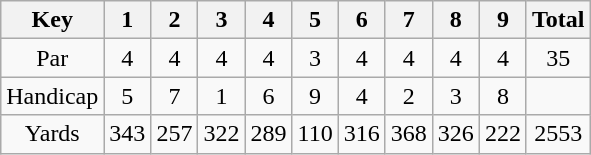<table class=wikitable style="text-align:center">
<tr>
<th>Key</th>
<th>1</th>
<th>2</th>
<th>3</th>
<th>4</th>
<th>5</th>
<th>6</th>
<th>7</th>
<th>8</th>
<th>9</th>
<th>Total</th>
</tr>
<tr>
<td>Par</td>
<td>4</td>
<td>4</td>
<td>4</td>
<td>4</td>
<td>3</td>
<td>4</td>
<td>4</td>
<td>4</td>
<td>4</td>
<td>35</td>
</tr>
<tr>
<td>Handicap</td>
<td>5</td>
<td>7</td>
<td>1</td>
<td>6</td>
<td>9</td>
<td>4</td>
<td>2</td>
<td>3</td>
<td>8</td>
<td></td>
</tr>
<tr>
<td>Yards</td>
<td>343</td>
<td>257</td>
<td>322</td>
<td>289</td>
<td>110</td>
<td>316</td>
<td>368</td>
<td>326</td>
<td>222</td>
<td>2553</td>
</tr>
</table>
